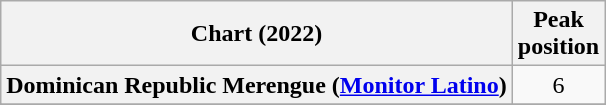<table class="wikitable sortable plainrowheaders" style="text-align:center">
<tr>
<th scope="col">Chart (2022)</th>
<th scope="col">Peak<br>position</th>
</tr>
<tr>
<th scope="row">Dominican Republic Merengue (<a href='#'>Monitor Latino</a>)</th>
<td align=center>6</td>
</tr>
<tr>
</tr>
<tr>
</tr>
</table>
